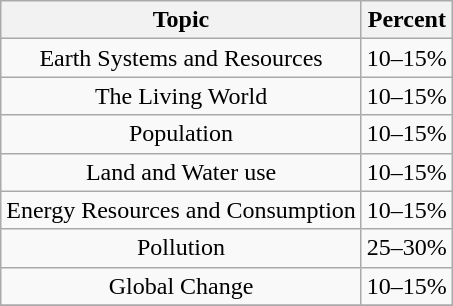<table class="wikitable">
<tr>
<th align="center">Topic</th>
<th align="center">Percent</th>
</tr>
<tr align="center">
<td>Earth Systems and Resources</td>
<td>10–15%</td>
</tr>
<tr align="center">
<td>The Living World</td>
<td>10–15%</td>
</tr>
<tr align="center">
<td>Population</td>
<td>10–15%</td>
</tr>
<tr align="center">
<td>Land and Water use</td>
<td>10–15%</td>
</tr>
<tr align="center">
<td>Energy Resources and Consumption</td>
<td>10–15%</td>
</tr>
<tr align="center">
<td>Pollution</td>
<td>25–30%</td>
</tr>
<tr align="center">
<td>Global Change</td>
<td>10–15%</td>
</tr>
<tr align="center">
</tr>
</table>
